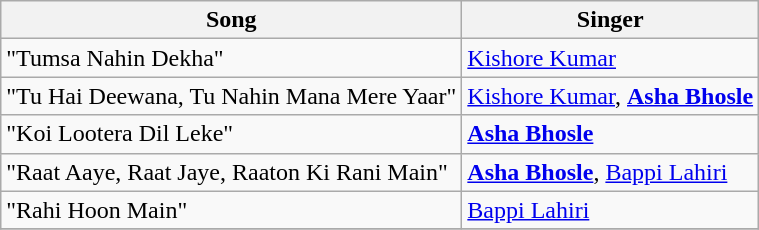<table class="wikitable">
<tr>
<th>Song</th>
<th>Singer</th>
</tr>
<tr>
<td>"Tumsa Nahin Dekha"</td>
<td><a href='#'>Kishore Kumar</a></td>
</tr>
<tr>
<td>"Tu Hai Deewana, Tu Nahin Mana Mere Yaar"</td>
<td><a href='#'>Kishore Kumar</a>, <strong><a href='#'>Asha Bhosle</a></strong></td>
</tr>
<tr>
<td>"Koi Lootera Dil Leke"</td>
<td><strong><a href='#'>Asha Bhosle</a></strong></td>
</tr>
<tr>
<td>"Raat Aaye, Raat Jaye, Raaton Ki Rani Main"</td>
<td><strong><a href='#'>Asha Bhosle</a></strong>, <a href='#'>Bappi Lahiri</a></td>
</tr>
<tr>
<td>"Rahi Hoon Main"</td>
<td><a href='#'>Bappi Lahiri</a></td>
</tr>
<tr>
</tr>
</table>
